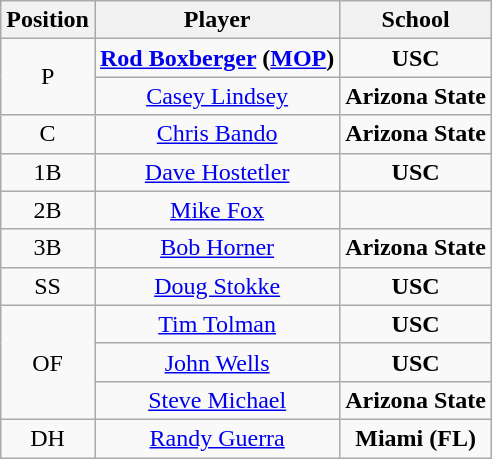<table class="wikitable" style=text-align:center>
<tr>
<th>Position</th>
<th>Player</th>
<th>School</th>
</tr>
<tr>
<td rowspan=2>P</td>
<td><strong><a href='#'>Rod Boxberger</a> (<a href='#'>MOP</a>)</strong></td>
<td style=><strong>USC</strong></td>
</tr>
<tr>
<td><a href='#'>Casey Lindsey</a></td>
<td style=><strong>Arizona State</strong></td>
</tr>
<tr>
<td>C</td>
<td><a href='#'>Chris Bando</a></td>
<td style=><strong>Arizona State</strong></td>
</tr>
<tr>
<td>1B</td>
<td><a href='#'>Dave Hostetler</a></td>
<td style=><strong>USC</strong></td>
</tr>
<tr>
<td>2B</td>
<td><a href='#'>Mike Fox</a></td>
<td style=></td>
</tr>
<tr>
<td>3B</td>
<td><a href='#'>Bob Horner</a></td>
<td style=><strong>Arizona State</strong></td>
</tr>
<tr>
<td>SS</td>
<td><a href='#'>Doug Stokke</a></td>
<td style=><strong>USC</strong></td>
</tr>
<tr>
<td rowspan=3>OF</td>
<td><a href='#'>Tim Tolman</a></td>
<td style=><strong>USC</strong></td>
</tr>
<tr>
<td><a href='#'>John Wells</a></td>
<td style=><strong>USC</strong></td>
</tr>
<tr>
<td><a href='#'>Steve Michael</a></td>
<td style=><strong>Arizona State</strong></td>
</tr>
<tr>
<td>DH</td>
<td><a href='#'>Randy Guerra</a></td>
<td style=><strong>Miami (FL)</strong></td>
</tr>
</table>
